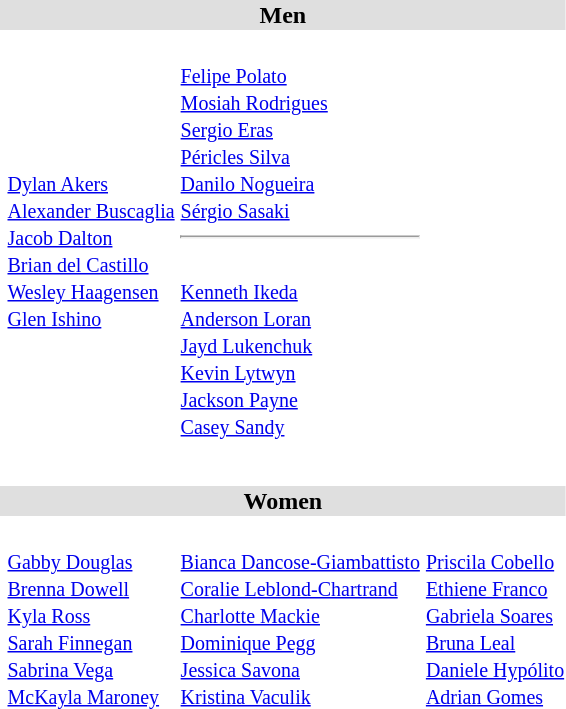<table>
<tr style="background:#dfdfdf;">
<td colspan="4" style="text-align:center;"><strong>Men</strong></td>
</tr>
<tr>
<th scope=row style="text-align:left"></th>
<td><br><small><a href='#'>Dylan Akers</a><br><a href='#'>Alexander Buscaglia</a><br><a href='#'>Jacob Dalton</a><br><a href='#'>Brian del Castillo</a><br><a href='#'>Wesley Haagensen</a><br><a href='#'>Glen Ishino</a></small></td>
<td><br><small><a href='#'>Felipe Polato</a><br><a href='#'>Mosiah Rodrigues</a><br><a href='#'>Sergio Eras</a><br><a href='#'>Péricles Silva</a><br><a href='#'>Danilo Nogueira</a><br><a href='#'>Sérgio Sasaki</a></small><hr><br><small><a href='#'>Kenneth Ikeda</a><br><a href='#'>Anderson Loran</a><br><a href='#'>Jayd Lukenchuk</a><br><a href='#'>Kevin Lytwyn</a><br><a href='#'>Jackson Payne</a><br><a href='#'>Casey Sandy</a></small></td>
<td></td>
</tr>
<tr>
<th scope=row style="text-align:left"></th>
<td></td>
<td></td>
<td></td>
</tr>
<tr>
<th scope=row style="text-align:left"></th>
<td></td>
<td></td>
<td></td>
</tr>
<tr>
<th scope=row style="text-align:left"></th>
<td></td>
<td></td>
<td></td>
</tr>
<tr>
<th scope=row style="text-align:left"></th>
<td></td>
<td></td>
<td></td>
</tr>
<tr>
<th scope=row style="text-align:left"></th>
<td></td>
<td></td>
<td></td>
</tr>
<tr>
<th scope=row style="text-align:left"></th>
<td></td>
<td></td>
<td></td>
</tr>
<tr>
<th scope=row style="text-align:left"></th>
<td></td>
<td></td>
<td></td>
</tr>
<tr style="background:#dfdfdf;">
<td colspan="4" style="text-align:center;"><strong>Women</strong></td>
</tr>
<tr>
<th scope=row style="text-align:left"></th>
<td><br><small><a href='#'>Gabby Douglas</a><br><a href='#'>Brenna Dowell</a><br><a href='#'>Kyla Ross</a><br><a href='#'>Sarah Finnegan</a><br><a href='#'>Sabrina Vega</a><br><a href='#'>McKayla Maroney</a></small></td>
<td><br><small><a href='#'>Bianca Dancose-Giambattisto</a><br><a href='#'>Coralie Leblond-Chartrand</a><br><a href='#'>Charlotte Mackie</a><br><a href='#'>Dominique Pegg</a><br><a href='#'>Jessica Savona</a><br><a href='#'>Kristina Vaculik</a></small></td>
<td><br><small><a href='#'>Priscila Cobello</a><br><a href='#'>Ethiene Franco</a><br><a href='#'>Gabriela Soares</a><br><a href='#'>Bruna Leal</a><br><a href='#'>Daniele Hypólito</a><br><a href='#'>Adrian Gomes</a></small></td>
</tr>
<tr>
<th scope=row style="text-align:left"></th>
<td></td>
<td></td>
<td></td>
</tr>
<tr>
<th scope=row style="text-align:left"></th>
<td></td>
<td></td>
<td></td>
</tr>
<tr>
<th scope=row style="text-align:left"></th>
<td></td>
<td></td>
<td></td>
</tr>
<tr>
<th scope=row style="text-align:left"></th>
<td></td>
<td></td>
<td></td>
</tr>
<tr>
<th scope=row style="text-align:left"></th>
<td></td>
<td></td>
<td></td>
</tr>
</table>
